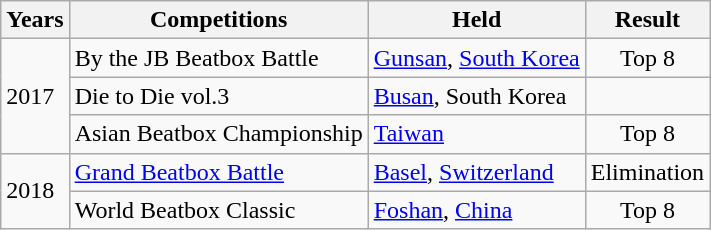<table class="wikitable">
<tr>
<th>Years</th>
<th>Competitions</th>
<th>Held</th>
<th>Result</th>
</tr>
<tr>
<td rowspan="3">2017</td>
<td>By the JB Beatbox Battle</td>
<td><a href='#'>Gunsan</a>, <a href='#'>South Korea</a></td>
<td style="text-align:center">Top 8</td>
</tr>
<tr>
<td>Die to Die vol.3</td>
<td><a href='#'>Busan</a>, South Korea</td>
<td></td>
</tr>
<tr>
<td>Asian Beatbox Championship</td>
<td><a href='#'>Taiwan</a></td>
<td style="text-align:center">Top 8</td>
</tr>
<tr>
<td rowspan="2">2018</td>
<td><a href='#'>Grand Beatbox Battle</a></td>
<td><a href='#'>Basel</a>, <a href='#'>Switzerland</a></td>
<td>Elimination</td>
</tr>
<tr>
<td>World Beatbox Classic</td>
<td><a href='#'>Foshan</a>, <a href='#'>China</a></td>
<td style="text-align:center">Top 8</td>
</tr>
</table>
